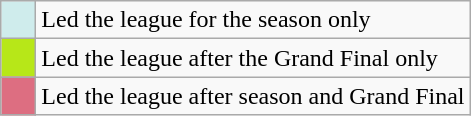<table class="wikitable">
<tr>
<td style="background:#CFECEC; width:1em"></td>
<td>Led the league for the season only</td>
</tr>
<tr>
<td style="background:#b7e718; width:1em"></td>
<td>Led the league after the Grand Final only</td>
</tr>
<tr>
<td style="background:#DD6E81; width:1em"></td>
<td>Led the league after season and Grand Final</td>
</tr>
</table>
